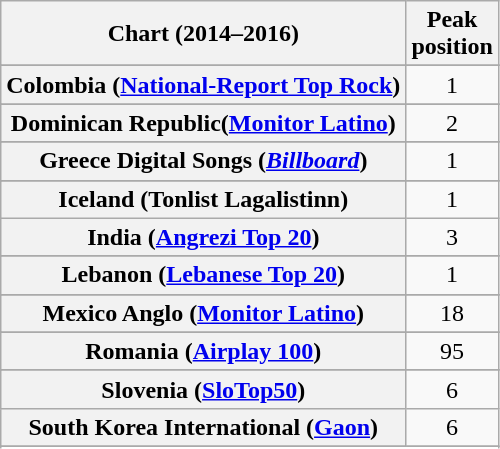<table class="wikitable sortable plainrowheaders" style="text-align:center">
<tr>
<th scope="col">Chart (2014–2016)</th>
<th scope="col">Peak<br>position</th>
</tr>
<tr>
</tr>
<tr>
</tr>
<tr>
</tr>
<tr>
</tr>
<tr>
</tr>
<tr>
</tr>
<tr>
</tr>
<tr>
</tr>
<tr>
</tr>
<tr>
<th scope="row">Colombia (<a href='#'>National-Report Top Rock</a>)</th>
<td>1</td>
</tr>
<tr>
</tr>
<tr>
</tr>
<tr>
</tr>
<tr>
<th scope="row">Dominican Republic(<a href='#'>Monitor Latino</a>)</th>
<td>2</td>
</tr>
<tr>
</tr>
<tr>
</tr>
<tr>
</tr>
<tr>
</tr>
<tr>
<th scope="row">Greece Digital Songs (<em><a href='#'>Billboard</a></em>)</th>
<td>1</td>
</tr>
<tr>
</tr>
<tr>
</tr>
<tr>
<th scope="row">Iceland (Tonlist Lagalistinn)</th>
<td>1</td>
</tr>
<tr>
<th scope="row">India (<a href='#'>Angrezi Top 20</a>)</th>
<td>3</td>
</tr>
<tr>
</tr>
<tr>
</tr>
<tr>
</tr>
<tr>
<th scope="row">Lebanon (<a href='#'>Lebanese Top 20</a>)</th>
<td>1</td>
</tr>
<tr>
</tr>
<tr>
<th scope="row">Mexico Anglo (<a href='#'>Monitor Latino</a>)</th>
<td>18</td>
</tr>
<tr>
</tr>
<tr>
</tr>
<tr>
</tr>
<tr>
</tr>
<tr>
</tr>
<tr>
<th scope="row">Romania (<a href='#'>Airplay 100</a>)</th>
<td>95</td>
</tr>
<tr>
</tr>
<tr>
</tr>
<tr>
</tr>
<tr>
<th scope="row">Slovenia (<a href='#'>SloTop50</a>)</th>
<td>6</td>
</tr>
<tr>
<th scope="row">South Korea International (<a href='#'>Gaon</a>)</th>
<td>6</td>
</tr>
<tr>
</tr>
<tr>
</tr>
<tr>
</tr>
<tr>
</tr>
<tr>
</tr>
<tr>
</tr>
<tr>
</tr>
<tr>
</tr>
<tr>
</tr>
<tr>
</tr>
<tr>
</tr>
</table>
